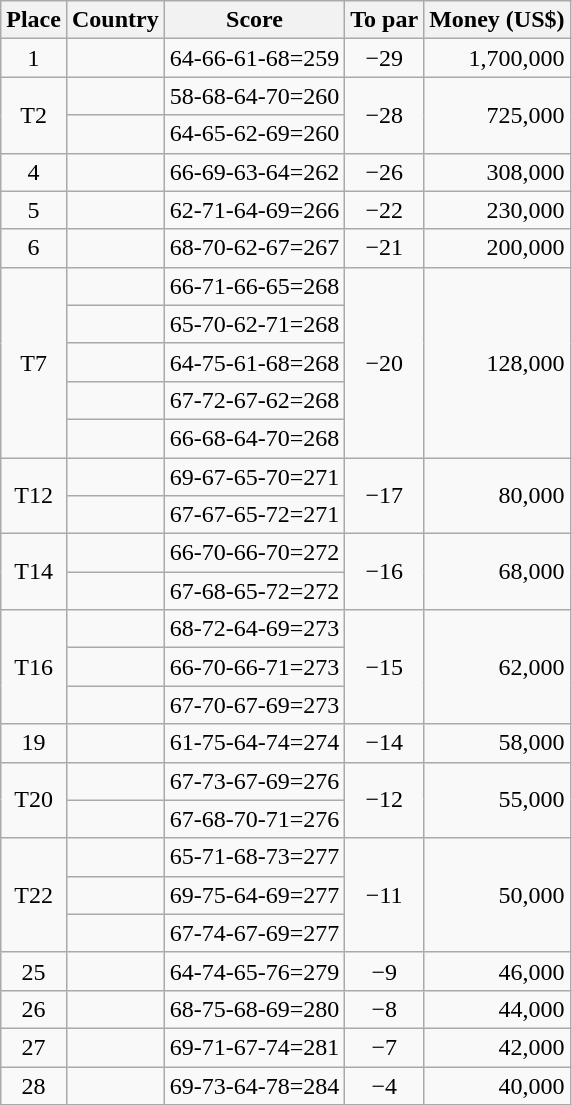<table class="wikitable">
<tr>
<th>Place</th>
<th>Country</th>
<th>Score</th>
<th>To par</th>
<th>Money (US$)</th>
</tr>
<tr>
<td align=center>1</td>
<td></td>
<td>64-66-61-68=259</td>
<td align=center>−29</td>
<td align=right>1,700,000</td>
</tr>
<tr>
<td align=center rowspan=2>T2</td>
<td></td>
<td>58-68-64-70=260</td>
<td align=center rowspan=2>−28</td>
<td align=right rowspan=2>725,000</td>
</tr>
<tr>
<td></td>
<td>64-65-62-69=260</td>
</tr>
<tr>
<td align=center>4</td>
<td></td>
<td>66-69-63-64=262</td>
<td align=center>−26</td>
<td align=right>308,000</td>
</tr>
<tr>
<td align=center>5</td>
<td></td>
<td>62-71-64-69=266</td>
<td align=center>−22</td>
<td align=right>230,000</td>
</tr>
<tr>
<td align=center>6</td>
<td></td>
<td>68-70-62-67=267</td>
<td align=center>−21</td>
<td align=right>200,000</td>
</tr>
<tr>
<td align=center rowspan=5>T7</td>
<td></td>
<td>66-71-66-65=268</td>
<td align=center rowspan=5>−20</td>
<td align=right rowspan=5>128,000</td>
</tr>
<tr>
<td></td>
<td>65-70-62-71=268</td>
</tr>
<tr>
<td></td>
<td>64-75-61-68=268</td>
</tr>
<tr>
<td></td>
<td>67-72-67-62=268</td>
</tr>
<tr>
<td></td>
<td>66-68-64-70=268</td>
</tr>
<tr>
<td align=center rowspan=2>T12</td>
<td></td>
<td>69-67-65-70=271</td>
<td align=center rowspan=2>−17</td>
<td align=right rowspan=2>80,000</td>
</tr>
<tr>
<td></td>
<td>67-67-65-72=271</td>
</tr>
<tr>
<td align=center rowspan=2>T14</td>
<td></td>
<td>66-70-66-70=272</td>
<td align=center rowspan=2>−16</td>
<td align=right rowspan=2>68,000</td>
</tr>
<tr>
<td></td>
<td>67-68-65-72=272</td>
</tr>
<tr>
<td align=center rowspan=3>T16</td>
<td></td>
<td>68-72-64-69=273</td>
<td align=center rowspan=3>−15</td>
<td align=right rowspan=3>62,000</td>
</tr>
<tr>
<td></td>
<td>66-70-66-71=273</td>
</tr>
<tr>
<td></td>
<td>67-70-67-69=273</td>
</tr>
<tr>
<td align=center>19</td>
<td></td>
<td>61-75-64-74=274</td>
<td align=center>−14</td>
<td align=right>58,000</td>
</tr>
<tr>
<td align=center rowspan=2>T20</td>
<td></td>
<td>67-73-67-69=276</td>
<td align=center rowspan=2>−12</td>
<td align=right rowspan=2>55,000</td>
</tr>
<tr>
<td></td>
<td>67-68-70-71=276</td>
</tr>
<tr>
<td align=center rowspan=3>T22</td>
<td></td>
<td>65-71-68-73=277</td>
<td align=center rowspan=3>−11</td>
<td align=right rowspan=3>50,000</td>
</tr>
<tr>
<td></td>
<td>69-75-64-69=277</td>
</tr>
<tr>
<td></td>
<td>67-74-67-69=277</td>
</tr>
<tr>
<td align=center>25</td>
<td></td>
<td>64-74-65-76=279</td>
<td align=center>−9</td>
<td align=right>46,000</td>
</tr>
<tr>
<td align=center>26</td>
<td></td>
<td>68-75-68-69=280</td>
<td align=center>−8</td>
<td align=right>44,000</td>
</tr>
<tr>
<td align=center>27</td>
<td></td>
<td>69-71-67-74=281</td>
<td align=center>−7</td>
<td align=right>42,000</td>
</tr>
<tr>
<td align=center>28</td>
<td></td>
<td>69-73-64-78=284</td>
<td align=center>−4</td>
<td align=right>40,000</td>
</tr>
</table>
